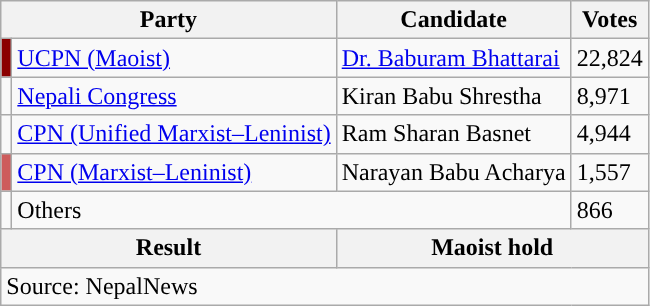<table class="wikitable">
<tr>
<th colspan="2">Party</th>
<th>Candidate</th>
<th>Votes</th>
</tr>
<tr>
<td style="background-color:darkred"></td>
<td><a href='#'>UCPN (Maoist)</a></td>
<td><a href='#'>Dr. Baburam Bhattarai</a></td>
<td>22,824</td>
</tr>
<tr>
<td style="background-color:"></td>
<td><a href='#'>Nepali Congress</a></td>
<td>Kiran Babu Shrestha</td>
<td>8,971</td>
</tr>
<tr>
<td style="background-color:"></td>
<td><a href='#'>CPN (Unified Marxist–Leninist)</a></td>
<td>Ram Sharan Basnet</td>
<td>4,944</td>
</tr>
<tr>
<td style="background-color:indianred"></td>
<td><a href='#'>CPN (Marxist–Leninist)</a></td>
<td>Narayan Babu Acharya</td>
<td>1,557</td>
</tr>
<tr>
<td></td>
<td colspan="2">Others</td>
<td>866</td>
</tr>
<tr>
<th colspan="2">Result</th>
<th colspan="2">Maoist hold</th>
</tr>
<tr>
<td colspan="4">Source: NepalNews</td>
</tr>
</table>
